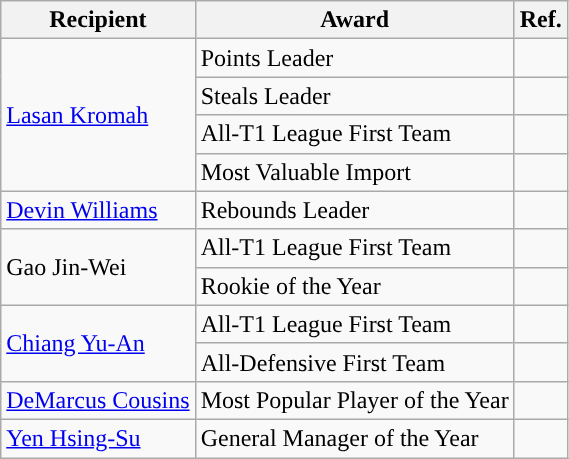<table class="wikitable">
<tr>
<th>Recipient</th>
<th>Award</th>
<th>Ref.</th>
</tr>
<tr>
<td rowspan=4><a href='#'>Lasan Kromah</a></td>
<td>Points Leader</td>
<td></td>
</tr>
<tr>
<td>Steals Leader</td>
<td></td>
</tr>
<tr>
<td>All-T1 League First Team</td>
<td></td>
</tr>
<tr>
<td>Most Valuable Import</td>
<td></td>
</tr>
<tr>
<td><a href='#'>Devin Williams</a></td>
<td>Rebounds Leader</td>
<td></td>
</tr>
<tr>
<td rowspan=2>Gao Jin-Wei</td>
<td>All-T1 League First Team</td>
<td></td>
</tr>
<tr>
<td>Rookie of the Year</td>
<td></td>
</tr>
<tr>
<td rowspan=2><a href='#'>Chiang Yu-An</a></td>
<td>All-T1 League First Team</td>
<td></td>
</tr>
<tr>
<td>All-Defensive First Team</td>
<td></td>
</tr>
<tr>
<td><a href='#'>DeMarcus Cousins</a></td>
<td>Most Popular Player of the Year</td>
<td></td>
</tr>
<tr>
<td><a href='#'>Yen Hsing-Su</a></td>
<td>General Manager of the Year</td>
<td></td>
</tr>
</table>
